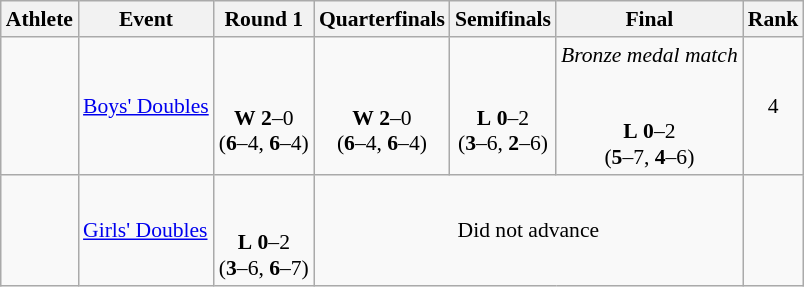<table class=wikitable style="font-size:90%">
<tr>
<th>Athlete</th>
<th>Event</th>
<th>Round 1</th>
<th>Quarterfinals</th>
<th>Semifinals</th>
<th>Final</th>
<th>Rank</th>
</tr>
<tr>
<td> <br></td>
<td><a href='#'>Boys' Doubles</a></td>
<td align=center><br><br><strong>W</strong> <strong>2</strong>–0<br> (<strong>6</strong>–4, <strong>6</strong>–4)</td>
<td align=center><br><br><strong>W</strong> <strong>2</strong>–0<br> (<strong>6</strong>–4, <strong>6</strong>–4)</td>
<td align=center><br><br><strong>L</strong> <strong>0</strong>–2<br> (<strong>3</strong>–6, <strong>2</strong>–6)</td>
<td align=center><em>Bronze medal match</em><br><br><br><strong>L</strong> <strong>0</strong>–2<br> (<strong>5</strong>–7, <strong>4</strong>–6)</td>
<td align=center>4</td>
</tr>
<tr>
<td> <br></td>
<td><a href='#'>Girls' Doubles</a></td>
<td align=center><br><br><strong>L</strong> <strong>0</strong>–2<br> (<strong>3</strong>–6, <strong>6</strong>–7)</td>
<td colspan=3 align=center>Did not advance</td>
<td align=center></td>
</tr>
</table>
